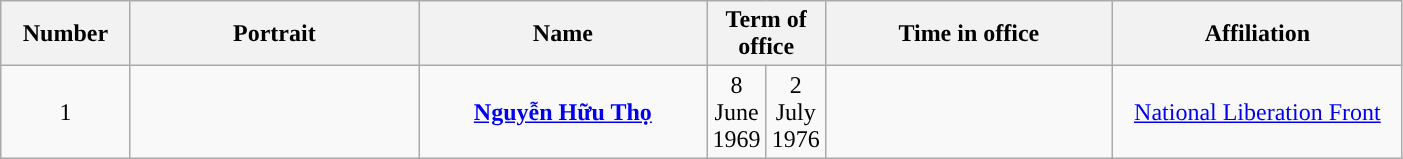<table class="wikitable" width="74%">
<tr>
<th scope="col" style="width:5em;">Number</th>
<th scope="col" style="width:12em;">Portrait</th>
<th scope="col" style="width:12em;">Name<br></th>
<th colspan="2" scope="col" style="width:12em;">Term of office</th>
<th scope="col" style="width:12em;">Time in office</th>
<th scope="col" style="width:12em;">Affiliation</th>
</tr>
<tr>
<td align="center" style="background: ">1</td>
<td align="center"></td>
<td align="center" scope="row" style="font-weight:normal;"><strong><a href='#'>Nguyễn Hữu Thọ</a></strong><br></td>
<td align="center">8 June 1969</td>
<td align="center">2 July 1976</td>
<td align="center"></td>
<td align="center"><a href='#'>National Liberation Front</a></td>
</tr>
</table>
